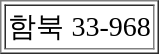<table border="1">
<tr ---- size="40">
<td style="background:white; font-size: 14pt; font-family: Gill Sans; color: black">함북 33-968</td>
</tr>
</table>
